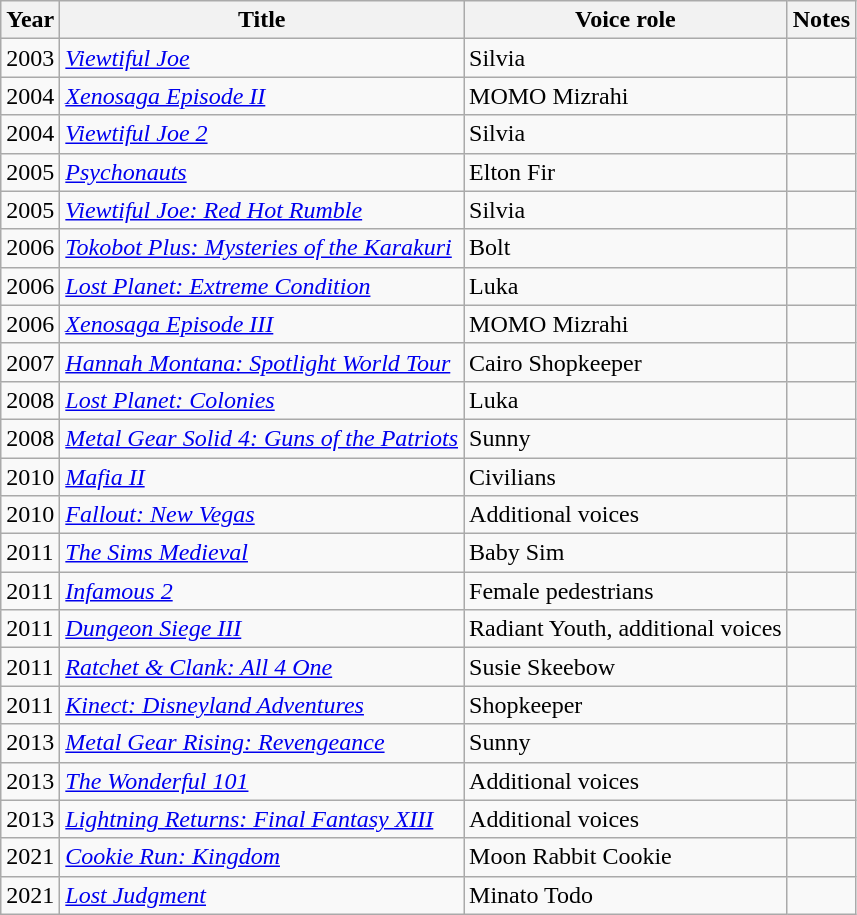<table class="wikitable sortable">
<tr>
<th>Year</th>
<th>Title</th>
<th>Voice role</th>
<th class=unsortable>Notes</th>
</tr>
<tr>
<td>2003</td>
<td><a href='#'><em>Viewtiful Joe</em></a></td>
<td>Silvia</td>
<td></td>
</tr>
<tr>
<td>2004</td>
<td><em><a href='#'>Xenosaga Episode II</a></em></td>
<td>MOMO Mizrahi</td>
<td></td>
</tr>
<tr>
<td>2004</td>
<td><em><a href='#'>Viewtiful Joe 2</a></em></td>
<td>Silvia</td>
<td></td>
</tr>
<tr>
<td>2005</td>
<td><em><a href='#'>Psychonauts</a></em></td>
<td>Elton Fir</td>
<td></td>
</tr>
<tr>
<td>2005</td>
<td><em><a href='#'>Viewtiful Joe: Red Hot Rumble</a></em></td>
<td>Silvia</td>
<td></td>
</tr>
<tr>
<td>2006</td>
<td><em><a href='#'>Tokobot Plus: Mysteries of the Karakuri</a></em></td>
<td>Bolt</td>
<td></td>
</tr>
<tr>
<td>2006</td>
<td><em><a href='#'>Lost Planet: Extreme Condition</a></em></td>
<td>Luka</td>
<td></td>
</tr>
<tr>
<td>2006</td>
<td><em><a href='#'>Xenosaga Episode III</a></em></td>
<td>MOMO Mizrahi</td>
<td></td>
</tr>
<tr>
<td>2007</td>
<td><em><a href='#'>Hannah Montana: Spotlight World Tour</a></em></td>
<td>Cairo Shopkeeper</td>
<td></td>
</tr>
<tr>
<td>2008</td>
<td><em><a href='#'>Lost Planet: Colonies</a></em></td>
<td>Luka</td>
<td></td>
</tr>
<tr>
<td>2008</td>
<td><em><a href='#'>Metal Gear Solid 4: Guns of the Patriots</a></em></td>
<td>Sunny</td>
<td></td>
</tr>
<tr>
<td>2010</td>
<td><em><a href='#'>Mafia II</a></em></td>
<td>Civilians</td>
<td></td>
</tr>
<tr>
<td>2010</td>
<td><em><a href='#'>Fallout: New Vegas</a></em></td>
<td>Additional voices</td>
<td></td>
</tr>
<tr>
<td>2011</td>
<td><em><a href='#'>The Sims Medieval</a></em></td>
<td>Baby Sim</td>
<td></td>
</tr>
<tr>
<td>2011</td>
<td><em><a href='#'>Infamous 2</a></em></td>
<td>Female pedestrians</td>
<td></td>
</tr>
<tr>
<td>2011</td>
<td><em><a href='#'>Dungeon Siege III</a></em></td>
<td>Radiant Youth, additional voices</td>
<td></td>
</tr>
<tr>
<td>2011</td>
<td><em><a href='#'>Ratchet & Clank: All 4 One</a></em></td>
<td>Susie Skeebow</td>
<td></td>
</tr>
<tr>
<td>2011</td>
<td><em><a href='#'>Kinect: Disneyland Adventures</a></em></td>
<td>Shopkeeper</td>
<td></td>
</tr>
<tr>
<td>2013</td>
<td><em><a href='#'>Metal Gear Rising: Revengeance</a></em></td>
<td>Sunny</td>
<td></td>
</tr>
<tr>
<td>2013</td>
<td><em><a href='#'>The Wonderful 101</a></em></td>
<td>Additional voices</td>
<td></td>
</tr>
<tr>
<td>2013</td>
<td><em><a href='#'>Lightning Returns: Final Fantasy XIII</a></em></td>
<td>Additional voices</td>
<td></td>
</tr>
<tr>
<td>2021</td>
<td><em><a href='#'>Cookie Run: Kingdom</a></em></td>
<td>Moon Rabbit Cookie</td>
<td></td>
</tr>
<tr>
<td>2021</td>
<td><em><a href='#'>Lost Judgment</a></em></td>
<td>Minato Todo</td>
<td></td>
</tr>
</table>
